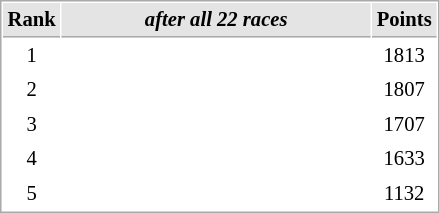<table cellspacing="1" cellpadding="3" style="border:1px solid #aaa; font-size:86%;">
<tr style="background:#e4e4e4;">
<th style="border-bottom:1px solid #aaa; width:10px;">Rank</th>
<th style="border-bottom:1px solid #aaa; width:200px;"><em>after all 22 races</em></th>
<th style="border-bottom:1px solid #aaa; width:20px;">Points</th>
</tr>
<tr>
<td align=center>1</td>
<td><strong></strong></td>
<td align=center>1813</td>
</tr>
<tr>
<td align=center>2</td>
<td></td>
<td align=center>1807</td>
</tr>
<tr>
<td align=center>3</td>
<td></td>
<td align=center>1707</td>
</tr>
<tr>
<td align=center>4</td>
<td></td>
<td align=center>1633</td>
</tr>
<tr>
<td align=center>5</td>
<td></td>
<td align=center>1132</td>
</tr>
</table>
